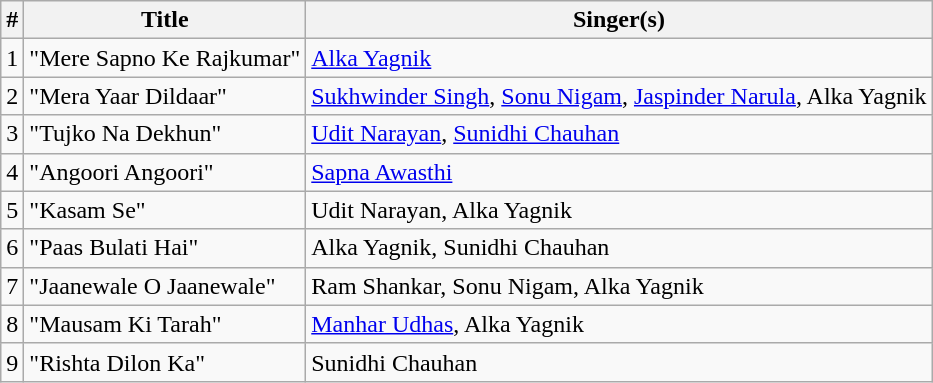<table class="wikitable">
<tr>
<th>#</th>
<th>Title</th>
<th>Singer(s)</th>
</tr>
<tr>
<td>1</td>
<td>"Mere Sapno Ke Rajkumar"</td>
<td><a href='#'>Alka Yagnik</a></td>
</tr>
<tr>
<td>2</td>
<td>"Mera Yaar Dildaar"</td>
<td><a href='#'>Sukhwinder Singh</a>, <a href='#'>Sonu Nigam</a>, <a href='#'>Jaspinder Narula</a>, Alka Yagnik</td>
</tr>
<tr>
<td>3</td>
<td>"Tujko Na Dekhun"</td>
<td><a href='#'>Udit Narayan</a>, <a href='#'>Sunidhi Chauhan</a></td>
</tr>
<tr>
<td>4</td>
<td>"Angoori Angoori"</td>
<td><a href='#'>Sapna Awasthi</a></td>
</tr>
<tr>
<td>5</td>
<td>"Kasam Se"</td>
<td>Udit Narayan, Alka Yagnik</td>
</tr>
<tr>
<td>6</td>
<td>"Paas Bulati Hai"</td>
<td>Alka Yagnik, Sunidhi Chauhan</td>
</tr>
<tr>
<td>7</td>
<td>"Jaanewale O Jaanewale"</td>
<td Ram Shankar (singer)>Ram Shankar, Sonu Nigam, Alka Yagnik</td>
</tr>
<tr>
<td>8</td>
<td>"Mausam Ki Tarah"</td>
<td><a href='#'>Manhar Udhas</a>, Alka Yagnik</td>
</tr>
<tr>
<td>9</td>
<td>"Rishta Dilon Ka"</td>
<td>Sunidhi Chauhan</td>
</tr>
</table>
